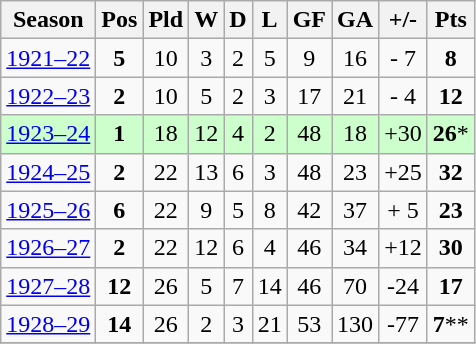<table class="wikitable" style="text-align: center;">
<tr>
<th>Season</th>
<th>Pos</th>
<th>Pld</th>
<th>W</th>
<th>D</th>
<th>L</th>
<th>GF</th>
<th>GA</th>
<th>+/-</th>
<th>Pts</th>
</tr>
<tr>
<td><a href='#'>1921–22</a></td>
<td><strong>5</strong></td>
<td>10</td>
<td>3</td>
<td>2</td>
<td>5</td>
<td>9</td>
<td>16</td>
<td>- 7</td>
<td><strong> 8</strong></td>
</tr>
<tr>
<td><a href='#'>1922–23</a></td>
<td><strong>2</strong></td>
<td>10</td>
<td>5</td>
<td>2</td>
<td>3</td>
<td>17</td>
<td>21</td>
<td>- 4</td>
<td><strong>12</strong></td>
</tr>
<tr style="background:#ccffcc;">
<td><a href='#'>1923–24</a></td>
<td><strong>1</strong></td>
<td>18</td>
<td>12</td>
<td>4</td>
<td>2</td>
<td>48</td>
<td>18</td>
<td>+30</td>
<td><strong>26</strong>*</td>
</tr>
<tr>
<td><a href='#'>1924–25</a></td>
<td><strong>2</strong></td>
<td>22</td>
<td>13</td>
<td>6</td>
<td>3</td>
<td>48</td>
<td>23</td>
<td>+25</td>
<td><strong>32</strong></td>
</tr>
<tr>
<td><a href='#'>1925–26</a></td>
<td><strong>6</strong></td>
<td>22</td>
<td>9</td>
<td>5</td>
<td>8</td>
<td>42</td>
<td>37</td>
<td>+ 5</td>
<td><strong>23</strong></td>
</tr>
<tr>
<td><a href='#'>1926–27</a></td>
<td><strong>2</strong></td>
<td>22</td>
<td>12</td>
<td>6</td>
<td>4</td>
<td>46</td>
<td>34</td>
<td>+12</td>
<td><strong>30</strong></td>
</tr>
<tr>
<td><a href='#'>1927–28</a></td>
<td><strong>12</strong></td>
<td>26</td>
<td>5</td>
<td>7</td>
<td>14</td>
<td>46</td>
<td>70</td>
<td>-24</td>
<td><strong>17</strong></td>
</tr>
<tr>
<td><a href='#'>1928–29</a></td>
<td><strong>14</strong></td>
<td>26</td>
<td>2</td>
<td>3</td>
<td>21</td>
<td>53</td>
<td>130</td>
<td>-77</td>
<td><strong>7</strong>**</td>
</tr>
<tr>
</tr>
</table>
